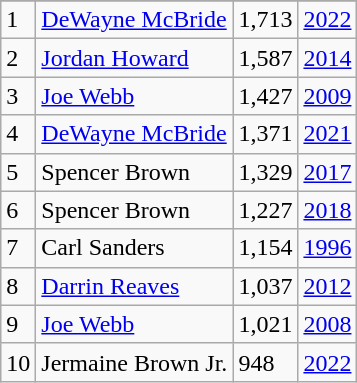<table class="wikitable">
<tr>
</tr>
<tr>
<td>1</td>
<td><a href='#'>DeWayne McBride</a></td>
<td>1,713</td>
<td><a href='#'>2022</a></td>
</tr>
<tr>
<td>2</td>
<td><a href='#'>Jordan Howard</a></td>
<td>1,587</td>
<td><a href='#'>2014</a></td>
</tr>
<tr>
<td>3</td>
<td><a href='#'>Joe Webb</a></td>
<td>1,427</td>
<td><a href='#'>2009</a></td>
</tr>
<tr>
<td>4</td>
<td><a href='#'>DeWayne McBride</a></td>
<td>1,371</td>
<td><a href='#'>2021</a></td>
</tr>
<tr>
<td>5</td>
<td>Spencer Brown</td>
<td>1,329</td>
<td><a href='#'>2017</a></td>
</tr>
<tr>
<td>6</td>
<td>Spencer Brown</td>
<td>1,227</td>
<td><a href='#'>2018</a></td>
</tr>
<tr>
<td>7</td>
<td>Carl Sanders</td>
<td>1,154</td>
<td><a href='#'>1996</a></td>
</tr>
<tr>
<td>8</td>
<td><a href='#'>Darrin Reaves</a></td>
<td>1,037</td>
<td><a href='#'>2012</a></td>
</tr>
<tr>
<td>9</td>
<td><a href='#'>Joe Webb</a></td>
<td>1,021</td>
<td><a href='#'>2008</a></td>
</tr>
<tr>
<td>10</td>
<td>Jermaine Brown Jr.</td>
<td>948</td>
<td><a href='#'>2022</a></td>
</tr>
</table>
